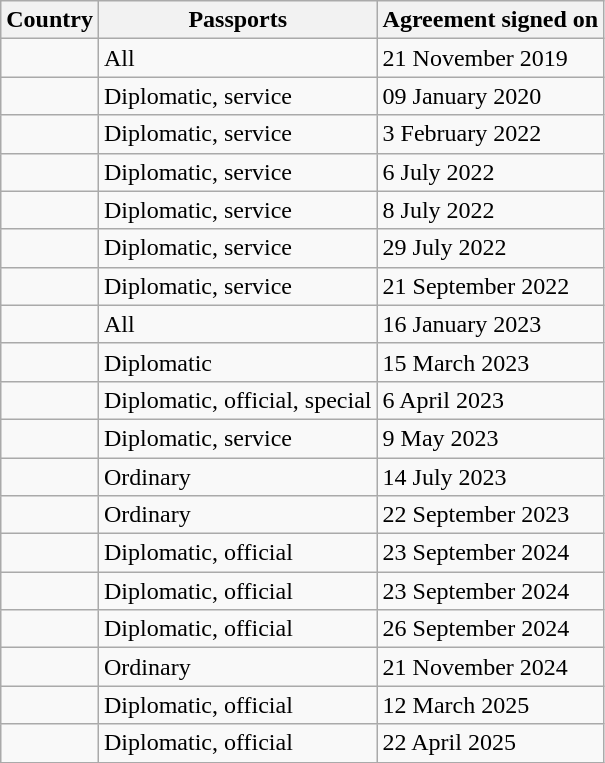<table class="wikitable">
<tr>
<th>Country</th>
<th>Passports</th>
<th>Agreement signed on</th>
</tr>
<tr>
<td></td>
<td>All</td>
<td>21 November 2019</td>
</tr>
<tr>
<td></td>
<td>Diplomatic, service</td>
<td>09 January 2020</td>
</tr>
<tr>
<td></td>
<td>Diplomatic, service</td>
<td>3 February 2022</td>
</tr>
<tr>
<td></td>
<td>Diplomatic, service</td>
<td>6 July 2022</td>
</tr>
<tr>
<td></td>
<td>Diplomatic, service</td>
<td>8 July 2022</td>
</tr>
<tr>
<td></td>
<td>Diplomatic, service</td>
<td>29 July 2022</td>
</tr>
<tr>
<td></td>
<td>Diplomatic, service</td>
<td>21 September 2022</td>
</tr>
<tr>
<td></td>
<td>All</td>
<td>16 January 2023</td>
</tr>
<tr>
<td></td>
<td>Diplomatic</td>
<td>15 March 2023</td>
</tr>
<tr>
<td></td>
<td>Diplomatic, official, special</td>
<td>6 April 2023</td>
</tr>
<tr>
<td></td>
<td>Diplomatic, service</td>
<td>9 May 2023</td>
</tr>
<tr>
<td></td>
<td>Ordinary</td>
<td>14 July 2023</td>
</tr>
<tr>
<td></td>
<td>Ordinary</td>
<td>22 September 2023</td>
</tr>
<tr>
<td></td>
<td>Diplomatic, official</td>
<td>23 September 2024</td>
</tr>
<tr>
<td></td>
<td>Diplomatic, official</td>
<td>23 September 2024</td>
</tr>
<tr>
<td></td>
<td>Diplomatic, official</td>
<td>26 September 2024</td>
</tr>
<tr>
<td></td>
<td>Ordinary</td>
<td>21 November 2024</td>
</tr>
<tr>
<td></td>
<td>Diplomatic, official</td>
<td>12 March 2025</td>
</tr>
<tr>
<td></td>
<td>Diplomatic, official</td>
<td>22 April 2025</td>
</tr>
</table>
